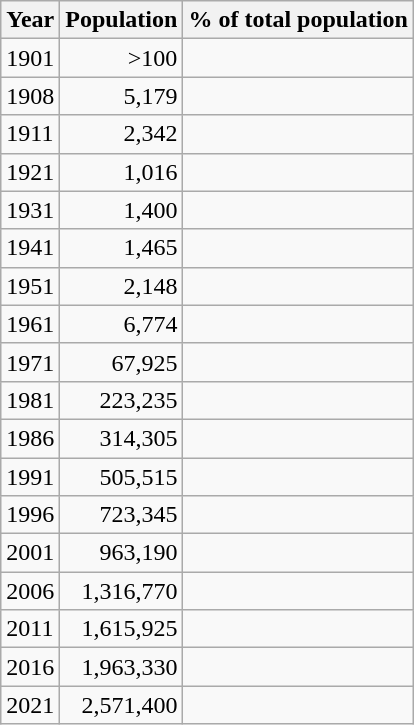<table class="wikitable sortable">
<tr>
<th>Year</th>
<th>Population</th>
<th>% of total population</th>
</tr>
<tr>
<td>1901<br></td>
<td align="right">>100</td>
<td align="right"></td>
</tr>
<tr>
<td>1908<br></td>
<td align="right">5,179</td>
<td align="right"></td>
</tr>
<tr>
<td>1911<br></td>
<td align="right">2,342</td>
<td align="right"></td>
</tr>
<tr>
<td>1921<br></td>
<td align="right">1,016</td>
<td align="right"></td>
</tr>
<tr>
<td>1931<br></td>
<td align="right">1,400</td>
<td align="right"></td>
</tr>
<tr>
<td>1941<br></td>
<td align="right">1,465</td>
<td align="right"></td>
</tr>
<tr>
<td>1951<br></td>
<td align="right">2,148</td>
<td align="right"></td>
</tr>
<tr>
<td>1961<br></td>
<td align="right">6,774</td>
<td align="right"></td>
</tr>
<tr>
<td>1971<br></td>
<td align="right">67,925</td>
<td align="right"></td>
</tr>
<tr>
<td>1981<br></td>
<td align="right">223,235</td>
<td align="right"></td>
</tr>
<tr>
<td>1986<br></td>
<td align="right">314,305</td>
<td align="right"></td>
</tr>
<tr>
<td>1991<br></td>
<td align="right">505,515</td>
<td align="right"></td>
</tr>
<tr>
<td>1996<br></td>
<td align="right">723,345</td>
<td align="right"></td>
</tr>
<tr>
<td>2001<br></td>
<td align="right">963,190</td>
<td align="right"></td>
</tr>
<tr>
<td>2006<br></td>
<td align="right">1,316,770</td>
<td align="right"></td>
</tr>
<tr>
<td>2011<br></td>
<td align="right">1,615,925</td>
<td align="right"></td>
</tr>
<tr>
<td>2016<br></td>
<td align="right">1,963,330</td>
<td align="right"></td>
</tr>
<tr>
<td>2021<br></td>
<td align="right">2,571,400</td>
<td align="right"></td>
</tr>
</table>
